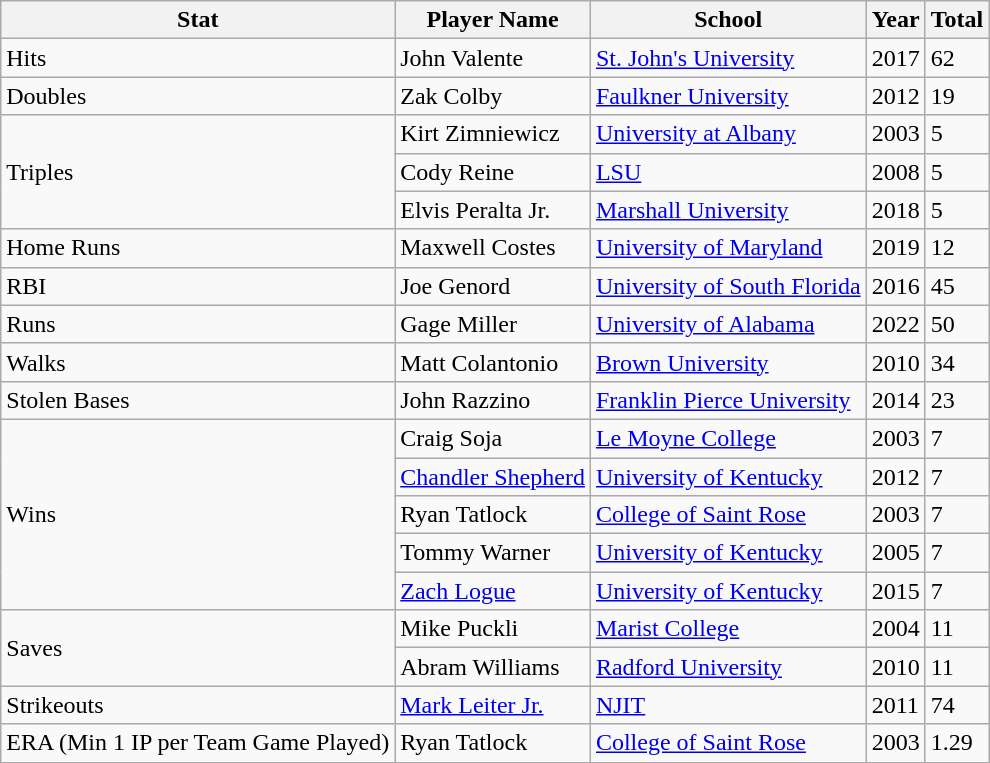<table class="wikitable">
<tr>
<th>Stat</th>
<th>Player Name</th>
<th>School</th>
<th>Year</th>
<th>Total</th>
</tr>
<tr>
<td>Hits</td>
<td>John Valente</td>
<td><a href='#'>St. John's University</a></td>
<td>2017</td>
<td>62</td>
</tr>
<tr>
<td>Doubles</td>
<td>Zak Colby</td>
<td><a href='#'>Faulkner University</a></td>
<td>2012</td>
<td>19</td>
</tr>
<tr>
<td rowspan="3">Triples</td>
<td>Kirt Zimniewicz</td>
<td><a href='#'>University at Albany</a></td>
<td>2003</td>
<td>5</td>
</tr>
<tr>
<td>Cody Reine</td>
<td><a href='#'>LSU</a></td>
<td>2008</td>
<td>5</td>
</tr>
<tr>
<td>Elvis Peralta Jr.</td>
<td><a href='#'>Marshall University</a></td>
<td>2018</td>
<td>5</td>
</tr>
<tr>
<td>Home Runs</td>
<td>Maxwell Costes</td>
<td><a href='#'>University of Maryland</a></td>
<td>2019</td>
<td>12</td>
</tr>
<tr>
<td>RBI</td>
<td>Joe Genord</td>
<td><a href='#'>University of South Florida</a></td>
<td>2016</td>
<td>45</td>
</tr>
<tr>
<td>Runs</td>
<td>Gage Miller</td>
<td><a href='#'>University of Alabama</a></td>
<td>2022</td>
<td>50</td>
</tr>
<tr>
<td>Walks</td>
<td>Matt Colantonio</td>
<td><a href='#'>Brown University</a></td>
<td>2010</td>
<td>34</td>
</tr>
<tr>
<td>Stolen Bases</td>
<td>John Razzino</td>
<td><a href='#'>Franklin Pierce University</a></td>
<td>2014</td>
<td>23</td>
</tr>
<tr>
<td rowspan="5">Wins</td>
<td>Craig Soja</td>
<td><a href='#'>Le Moyne College</a></td>
<td>2003</td>
<td>7</td>
</tr>
<tr>
<td><a href='#'>Chandler Shepherd</a></td>
<td><a href='#'>University of Kentucky</a></td>
<td>2012</td>
<td>7</td>
</tr>
<tr>
<td>Ryan Tatlock</td>
<td><a href='#'>College of Saint Rose</a></td>
<td>2003</td>
<td>7</td>
</tr>
<tr>
<td>Tommy Warner</td>
<td><a href='#'>University of Kentucky</a></td>
<td>2005</td>
<td>7</td>
</tr>
<tr>
<td><a href='#'>Zach Logue</a></td>
<td><a href='#'>University of Kentucky</a></td>
<td>2015</td>
<td>7</td>
</tr>
<tr>
<td rowspan="2">Saves</td>
<td>Mike Puckli</td>
<td><a href='#'>Marist College</a></td>
<td>2004</td>
<td>11</td>
</tr>
<tr>
<td>Abram Williams</td>
<td><a href='#'>Radford University</a></td>
<td>2010</td>
<td>11</td>
</tr>
<tr>
<td>Strikeouts</td>
<td><a href='#'>Mark Leiter Jr.</a></td>
<td><a href='#'>NJIT</a></td>
<td>2011</td>
<td>74</td>
</tr>
<tr>
<td>ERA (Min 1 IP per Team Game Played)</td>
<td>Ryan Tatlock</td>
<td><a href='#'>College of Saint Rose</a></td>
<td>2003</td>
<td>1.29</td>
</tr>
</table>
